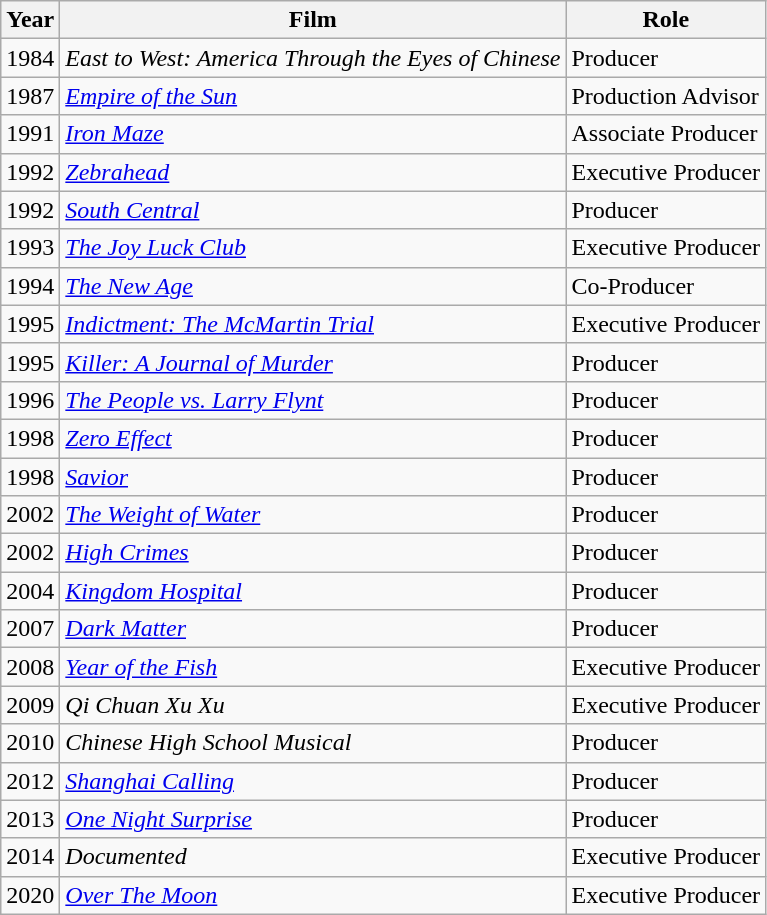<table class="wikitable">
<tr>
<th>Year</th>
<th>Film</th>
<th>Role</th>
</tr>
<tr>
<td>1984</td>
<td><em>East to West: America Through the Eyes of Chinese</em></td>
<td>Producer</td>
</tr>
<tr>
<td>1987</td>
<td><em><a href='#'>Empire of the Sun</a></em></td>
<td>Production Advisor</td>
</tr>
<tr>
<td>1991</td>
<td><em><a href='#'>Iron Maze</a></em></td>
<td>Associate Producer</td>
</tr>
<tr>
<td>1992</td>
<td><em><a href='#'>Zebrahead</a></em></td>
<td>Executive Producer</td>
</tr>
<tr>
<td>1992</td>
<td><em><a href='#'>South Central</a></em></td>
<td>Producer</td>
</tr>
<tr>
<td>1993</td>
<td><em><a href='#'>The Joy Luck Club</a></em></td>
<td>Executive Producer</td>
</tr>
<tr>
<td>1994</td>
<td><em><a href='#'>The New Age</a></em></td>
<td>Co-Producer</td>
</tr>
<tr>
<td>1995</td>
<td><em><a href='#'>Indictment: The McMartin Trial</a></em></td>
<td>Executive Producer</td>
</tr>
<tr>
<td>1995</td>
<td><em><a href='#'>Killer: A Journal of Murder</a></em></td>
<td>Producer</td>
</tr>
<tr>
<td>1996</td>
<td><em><a href='#'>The People vs. Larry Flynt</a></em></td>
<td>Producer</td>
</tr>
<tr>
<td>1998</td>
<td><em><a href='#'>Zero Effect</a></em></td>
<td>Producer</td>
</tr>
<tr>
<td>1998</td>
<td><em><a href='#'>Savior</a></em></td>
<td>Producer</td>
</tr>
<tr>
<td>2002</td>
<td><em><a href='#'>The Weight of Water</a></em></td>
<td>Producer</td>
</tr>
<tr>
<td>2002</td>
<td><em><a href='#'>High Crimes</a></em></td>
<td>Producer</td>
</tr>
<tr>
<td>2004</td>
<td><em><a href='#'>Kingdom Hospital</a></em></td>
<td>Producer</td>
</tr>
<tr>
<td>2007</td>
<td><em><a href='#'>Dark Matter</a></em></td>
<td>Producer</td>
</tr>
<tr>
<td>2008</td>
<td><em><a href='#'>Year of the Fish</a></em></td>
<td>Executive Producer</td>
</tr>
<tr>
<td>2009</td>
<td><em>Qi Chuan Xu Xu</em></td>
<td>Executive Producer</td>
</tr>
<tr>
<td>2010</td>
<td><em>Chinese High School Musical</em></td>
<td>Producer</td>
</tr>
<tr>
<td>2012</td>
<td><em><a href='#'>Shanghai Calling</a></em></td>
<td>Producer</td>
</tr>
<tr>
<td>2013</td>
<td><em><a href='#'>One Night Surprise</a></em></td>
<td>Producer</td>
</tr>
<tr>
<td>2014</td>
<td><em>Documented</em></td>
<td>Executive Producer</td>
</tr>
<tr>
<td>2020</td>
<td><em><a href='#'>Over The Moon</a></em></td>
<td>Executive Producer</td>
</tr>
</table>
